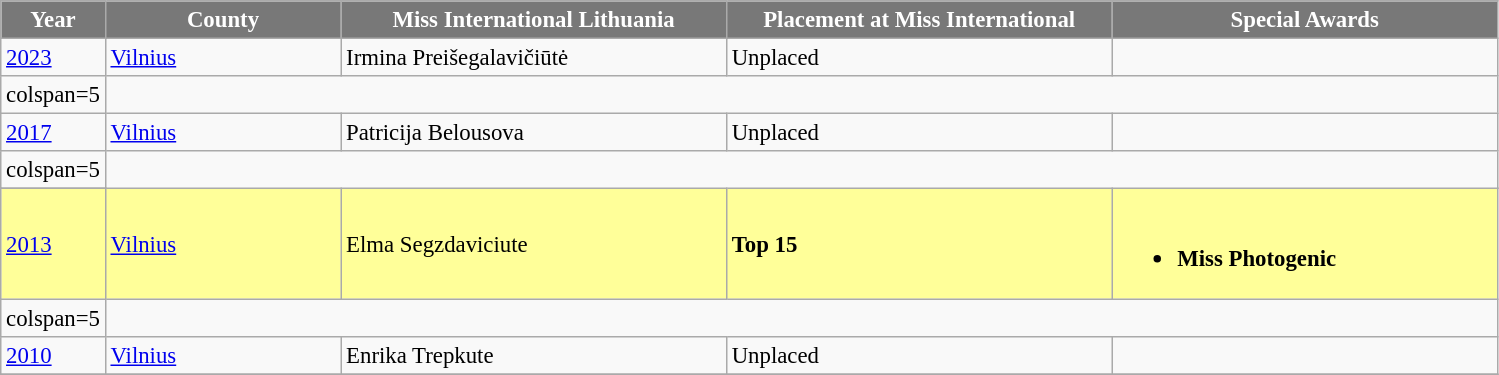<table class="wikitable " style="font-size: 95%;">
<tr>
<th width="60" style="background-color:#787878;color:#FFFFFF;">Year</th>
<th width="150" style="background-color:#787878;color:#FFFFFF;">County</th>
<th width="250" style="background-color:#787878;color:#FFFFFF;">Miss International Lithuania</th>
<th width="250" style="background-color:#787878;color:#FFFFFF;">Placement at Miss International</th>
<th width="250" style="background-color:#787878;color:#FFFFFF;">Special Awards</th>
</tr>
<tr>
<td><a href='#'>2023</a></td>
<td><a href='#'>Vilnius</a></td>
<td>Irmina Preišegalavičiūtė</td>
<td>Unplaced</td>
<td></td>
</tr>
<tr>
<td>colspan=5 </td>
</tr>
<tr>
<td><a href='#'>2017</a></td>
<td><a href='#'>Vilnius</a></td>
<td>Patricija Belousova</td>
<td>Unplaced</td>
<td></td>
</tr>
<tr>
<td>colspan=5 </td>
</tr>
<tr>
</tr>
<tr style="background-color:#FFFF99">
<td><a href='#'>2013</a></td>
<td><a href='#'>Vilnius</a></td>
<td>Elma Segzdaviciute</td>
<td><strong>Top 15</strong></td>
<td align="left"><br><ul><li><strong>Miss Photogenic</strong></li></ul></td>
</tr>
<tr>
<td>colspan=5 </td>
</tr>
<tr>
<td><a href='#'>2010</a></td>
<td><a href='#'>Vilnius</a></td>
<td>Enrika Trepkute</td>
<td>Unplaced</td>
<td></td>
</tr>
<tr>
</tr>
</table>
